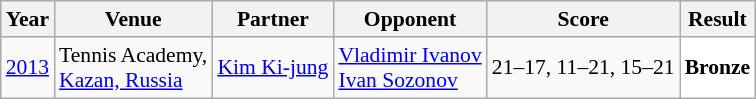<table class="sortable wikitable" style="font-size: 90%;">
<tr>
<th>Year</th>
<th>Venue</th>
<th>Partner</th>
<th>Opponent</th>
<th>Score</th>
<th>Result</th>
</tr>
<tr>
<td align="center"><a href='#'>2013</a></td>
<td align="left">Tennis Academy,<br><a href='#'>Kazan, Russia</a></td>
<td align="left"> <a href='#'>Kim Ki-jung</a></td>
<td align="left"> <a href='#'>Vladimir Ivanov</a> <br>  <a href='#'>Ivan Sozonov</a></td>
<td align="left">21–17, 11–21, 15–21</td>
<td style="text-align:left; background:white"> <strong>Bronze</strong></td>
</tr>
</table>
